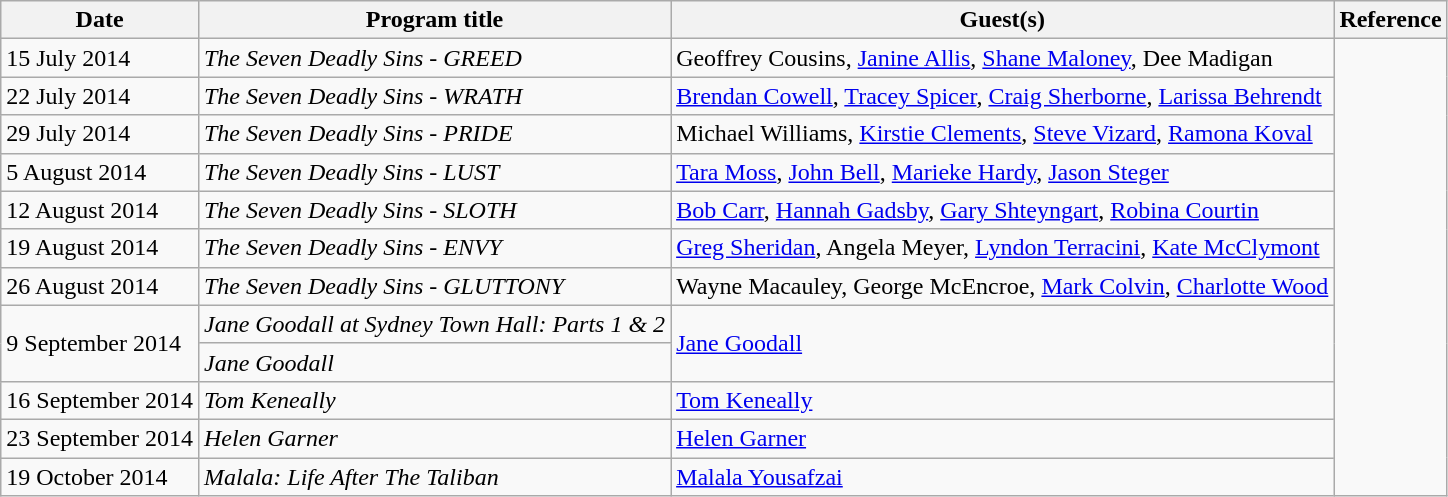<table class="wikitable">
<tr>
<th>Date</th>
<th>Program title</th>
<th>Guest(s)</th>
<th>Reference</th>
</tr>
<tr>
<td>15 July 2014</td>
<td><em>The Seven Deadly Sins - GREED</em></td>
<td>Geoffrey Cousins, <a href='#'>Janine Allis</a>, <a href='#'>Shane Maloney</a>, Dee Madigan</td>
<td rowspan=12></td>
</tr>
<tr>
<td>22 July 2014</td>
<td><em>The Seven Deadly Sins - WRATH</em></td>
<td><a href='#'>Brendan Cowell</a>, <a href='#'>Tracey Spicer</a>, <a href='#'>Craig Sherborne</a>, <a href='#'>Larissa Behrendt</a></td>
</tr>
<tr>
<td>29 July 2014</td>
<td><em>The Seven Deadly Sins - PRIDE</em></td>
<td>Michael Williams, <a href='#'>Kirstie Clements</a>, <a href='#'>Steve Vizard</a>, <a href='#'>Ramona Koval</a></td>
</tr>
<tr>
<td>5 August 2014</td>
<td><em>The Seven Deadly Sins - LUST</em></td>
<td><a href='#'>Tara Moss</a>, <a href='#'>John Bell</a>, <a href='#'>Marieke Hardy</a>, <a href='#'>Jason Steger</a></td>
</tr>
<tr>
<td>12 August 2014</td>
<td><em>The Seven Deadly Sins - SLOTH</em></td>
<td><a href='#'>Bob Carr</a>, <a href='#'>Hannah Gadsby</a>, <a href='#'>Gary Shteyngart</a>, <a href='#'>Robina Courtin</a></td>
</tr>
<tr>
<td>19 August 2014</td>
<td><em>The Seven Deadly Sins - ENVY</em></td>
<td><a href='#'>Greg Sheridan</a>, Angela Meyer, <a href='#'>Lyndon Terracini</a>, <a href='#'>Kate McClymont</a></td>
</tr>
<tr>
<td>26 August 2014</td>
<td><em>The Seven Deadly Sins - GLUTTONY</em></td>
<td>Wayne Macauley, George McEncroe, <a href='#'>Mark Colvin</a>, <a href='#'>Charlotte Wood</a></td>
</tr>
<tr>
<td rowspan=2>9 September 2014</td>
<td><em>Jane Goodall at Sydney Town Hall: Parts 1 & 2</em></td>
<td rowspan=2><a href='#'>Jane Goodall</a></td>
</tr>
<tr>
<td><em>Jane Goodall</em></td>
</tr>
<tr>
<td>16 September 2014</td>
<td><em>Tom Keneally</em></td>
<td><a href='#'>Tom Keneally</a></td>
</tr>
<tr>
<td>23 September 2014</td>
<td><em>Helen Garner</em></td>
<td><a href='#'>Helen Garner</a></td>
</tr>
<tr>
<td>19 October 2014</td>
<td><em>Malala: Life After The Taliban</em></td>
<td><a href='#'>Malala Yousafzai</a></td>
</tr>
</table>
